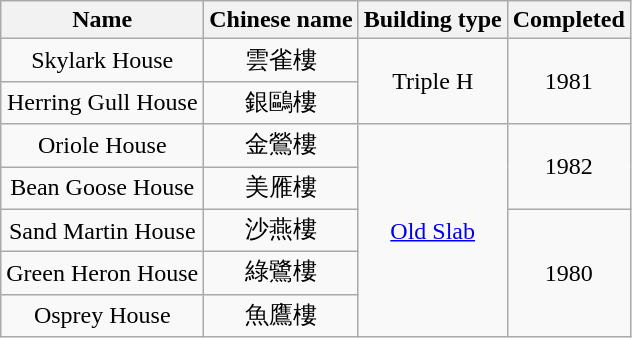<table class="wikitable" style="text-align: center">
<tr>
<th>Name</th>
<th>Chinese name</th>
<th>Building type</th>
<th>Completed</th>
</tr>
<tr>
<td>Skylark House</td>
<td>雲雀樓</td>
<td rowspan="2">Triple H</td>
<td rowspan="2">1981</td>
</tr>
<tr>
<td>Herring Gull House</td>
<td>銀鷗樓</td>
</tr>
<tr>
<td>Oriole House</td>
<td>金鶯樓</td>
<td rowspan="5"><a href='#'>Old Slab</a></td>
<td rowspan="2">1982</td>
</tr>
<tr>
<td>Bean Goose House</td>
<td>美雁樓</td>
</tr>
<tr>
<td>Sand Martin House</td>
<td>沙燕樓</td>
<td rowspan="3">1980</td>
</tr>
<tr>
<td>Green Heron House</td>
<td>綠鷺樓</td>
</tr>
<tr>
<td>Osprey House</td>
<td>魚鷹樓</td>
</tr>
</table>
